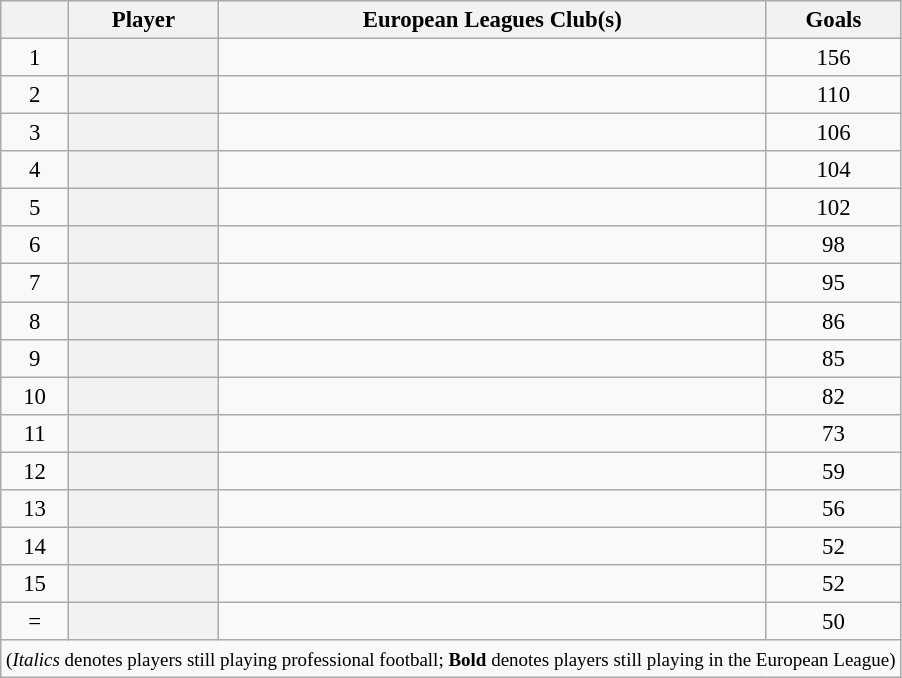<table class="wikitable plainrowheaders sortable" style="text-align:center;font-size:95%">
<tr>
<th scope="col"></th>
<th scope="col">Player</th>
<th scope="col" class="unsortable">European Leagues Club(s)</th>
<th scope="col">Goals</th>
</tr>
<tr>
<td>1</td>
<th scope="row" style="text-align:left;"></th>
<td style="text-align:left;"></td>
<td>156</td>
</tr>
<tr>
<td>2</td>
<th scope="row" style="text-align:left;"></th>
<td style="text-align:left;"></td>
<td>110</td>
</tr>
<tr>
<td>3</td>
<th scope="row" style="text-align:left;"><strong></strong></th>
<td style="text-align:left;"></td>
<td>106</td>
</tr>
<tr>
<td>4</td>
<th scope="row" style="text-align:left;"></th>
<td style="text-align:left;"></td>
<td>104</td>
</tr>
<tr>
<td>5</td>
<th scope="row" style="text-align:left;"></th>
<td style="text-align:left;"></td>
<td>102</td>
</tr>
<tr>
<td>6</td>
<th scope="row" style="text-align:left;"></th>
<td style="text-align:left;"></td>
<td>98</td>
</tr>
<tr>
<td>7</td>
<th scope="row" style="text-align:left;"></th>
<td style="text-align:left;"></td>
<td>95</td>
</tr>
<tr>
<td>8</td>
<th scope="row" style="text-align:left;"><em></em></th>
<td style="text-align:left;"></td>
<td>86</td>
</tr>
<tr>
<td>9</td>
<th scope="row" style="text-align:left;"><em></em></th>
<td style="text-align:left;"></td>
<td>85</td>
</tr>
<tr>
<td>10</td>
<th scope="row" style="text-align:left;"><em></em></th>
<td style="text-align:left;"></td>
<td>82</td>
</tr>
<tr>
<td>11</td>
<th scope="row" style="text-align:left;"></th>
<td style="text-align:left;"></td>
<td>73</td>
</tr>
<tr>
<td>12</td>
<th scope="row" style="text-align:left;"></th>
<td style="text-align:left;"></td>
<td>59</td>
</tr>
<tr>
<td>13</td>
<th scope="row" style="text-align:left;"></th>
<td style="text-align:left;"></td>
<td>56</td>
</tr>
<tr>
<td>14</td>
<th scope="row" style="text-align:left;"></th>
<td style="text-align:left;"></td>
<td>52</td>
</tr>
<tr>
<td>15</td>
<th scope="row" style="text-align:left;"><strong></strong></th>
<td style="text-align:left;"></td>
<td>52</td>
</tr>
<tr>
<td>=</td>
<th scope="row" style="text-align:left;"><em></em></th>
<td style="text-align:left;"></td>
<td>50</td>
</tr>
<tr class="sortbottom">
<td colspan="4"><small>(<em>Italics</em> denotes players still playing professional football; <strong>Bold</strong> denotes players still playing in the European League)</small></td>
</tr>
</table>
